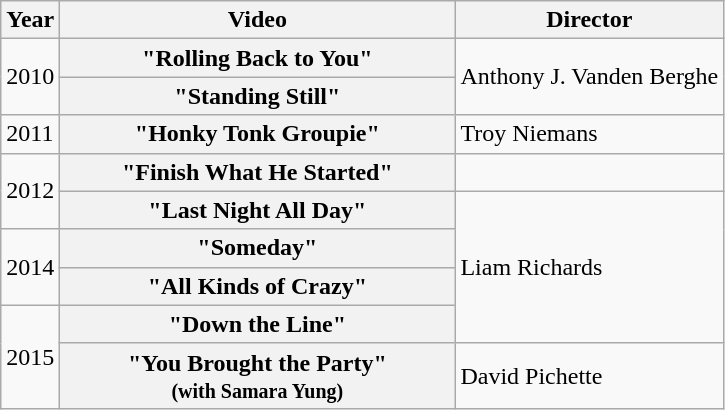<table class="wikitable plainrowheaders">
<tr>
<th>Year</th>
<th style="width:16em;">Video</th>
<th>Director</th>
</tr>
<tr>
<td rowspan="2">2010</td>
<th scope="row">"Rolling Back to You"</th>
<td rowspan="2">Anthony J. Vanden Berghe</td>
</tr>
<tr>
<th scope="row">"Standing Still"</th>
</tr>
<tr>
<td>2011</td>
<th scope="row">"Honky Tonk Groupie"</th>
<td>Troy Niemans</td>
</tr>
<tr>
<td rowspan="2">2012</td>
<th scope="row">"Finish What He Started"</th>
<td></td>
</tr>
<tr>
<th scope="row">"Last Night All Day"</th>
<td rowspan="4">Liam Richards</td>
</tr>
<tr>
<td rowspan="2">2014</td>
<th scope="row">"Someday"</th>
</tr>
<tr>
<th scope="row">"All Kinds of Crazy"</th>
</tr>
<tr>
<td rowspan="2">2015</td>
<th scope="row">"Down the Line"</th>
</tr>
<tr>
<th scope="row">"You Brought the Party"<br><small>(with Samara Yung)</small></th>
<td>David Pichette</td>
</tr>
</table>
